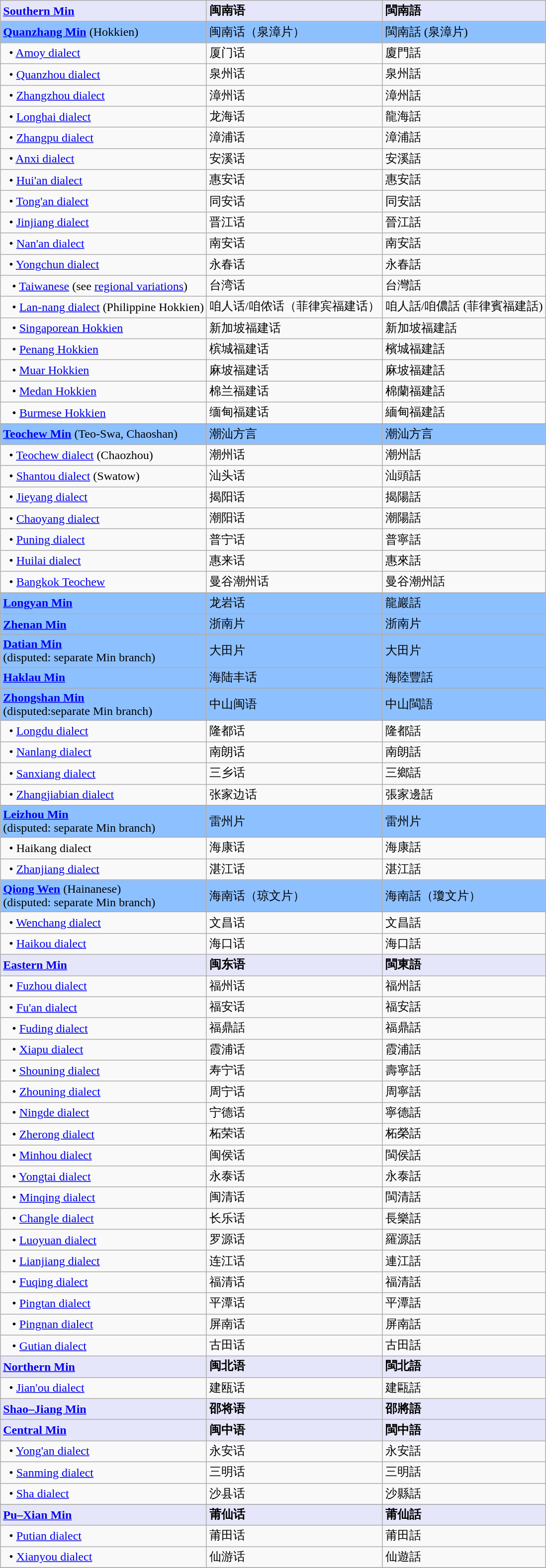<table class="wikitable">
<tr bgcolor="E6E6FA">
<td><strong><a href='#'>Southern Min</a></strong></td>
<td><strong>闽南语</strong></td>
<td><strong>閩南語</strong></td>
</tr>
<tr bgcolor="8dc0ff">
<td><strong><a href='#'>Quanzhang Min</a></strong> (Hokkien)</td>
<td>闽南话（泉漳片）</td>
<td>閩南話 (泉漳片)</td>
</tr>
<tr>
<td>  • <a href='#'>Amoy dialect</a></td>
<td>厦门话</td>
<td>廈門話</td>
</tr>
<tr>
<td>  • <a href='#'>Quanzhou dialect</a></td>
<td>泉州话</td>
<td>泉州話</td>
</tr>
<tr>
<td>  • <a href='#'>Zhangzhou dialect</a></td>
<td>漳州话</td>
<td>漳州話</td>
</tr>
<tr>
<td>  • <a href='#'>Longhai dialect</a></td>
<td>龙海话</td>
<td>龍海話</td>
</tr>
<tr>
<td>  • <a href='#'>Zhangpu dialect</a></td>
<td>漳浦话</td>
<td>漳浦話</td>
</tr>
<tr>
<td>  • <a href='#'>Anxi dialect</a></td>
<td>安溪话</td>
<td>安溪話</td>
</tr>
<tr>
<td>  • <a href='#'>Hui'an dialect</a></td>
<td>惠安话</td>
<td>惠安話</td>
</tr>
<tr>
<td>  • <a href='#'>Tong'an dialect</a></td>
<td>同安话</td>
<td>同安話</td>
</tr>
<tr>
<td>  • <a href='#'>Jinjiang dialect</a></td>
<td>晋江话</td>
<td>晉江話</td>
</tr>
<tr>
<td>  • <a href='#'>Nan'an dialect</a></td>
<td>南安话</td>
<td>南安話</td>
</tr>
<tr>
<td>  • <a href='#'>Yongchun dialect</a></td>
<td>永春话</td>
<td>永春話</td>
</tr>
<tr>
<td>   • <a href='#'>Taiwanese</a> (see <a href='#'>regional variations</a>)  </td>
<td>台湾话</td>
<td>台灣話</td>
</tr>
<tr>
<td>   • <a href='#'>Lan-nang dialect</a> (Philippine Hokkien)</td>
<td>咱人话/咱侬话（菲律宾福建话）</td>
<td>咱人話/咱儂話 (菲律賓福建話)</td>
</tr>
<tr>
<td>   • <a href='#'>Singaporean Hokkien</a></td>
<td>新加坡福建话</td>
<td>新加坡福建話</td>
</tr>
<tr>
<td>   • <a href='#'>Penang Hokkien</a></td>
<td>槟城福建话</td>
<td>檳城福建話</td>
</tr>
<tr>
<td>   • <a href='#'>Muar Hokkien</a></td>
<td>麻坡福建话</td>
<td>麻坡福建話</td>
</tr>
<tr>
<td>   • <a href='#'>Medan Hokkien</a></td>
<td>棉兰福建话</td>
<td>棉蘭福建話</td>
</tr>
<tr>
<td>   • <a href='#'>Burmese Hokkien</a></td>
<td>缅甸福建话</td>
<td>緬甸福建話</td>
</tr>
<tr bgcolor="8dc0ff">
<td><strong><a href='#'>Teochew Min</a></strong> (Teo-Swa, Chaoshan)</td>
<td>潮汕方言</td>
<td>潮汕方言</td>
</tr>
<tr>
<td>  • <a href='#'>Teochew dialect</a> (Chaozhou)</td>
<td>潮州话</td>
<td>潮州話</td>
</tr>
<tr>
<td>  • <a href='#'>Shantou dialect</a> (Swatow)</td>
<td>汕头话</td>
<td>汕頭話</td>
</tr>
<tr>
<td>  • <a href='#'>Jieyang dialect</a></td>
<td>揭阳话</td>
<td>揭陽話</td>
</tr>
<tr>
<td>  • <a href='#'>Chaoyang dialect</a></td>
<td>潮阳话</td>
<td>潮陽話</td>
</tr>
<tr>
<td>  • <a href='#'>Puning dialect</a></td>
<td>普宁话</td>
<td>普寧話</td>
</tr>
<tr>
<td>  • <a href='#'>Huilai dialect</a></td>
<td>惠来话</td>
<td>惠來話</td>
</tr>
<tr>
<td>  • <a href='#'>Bangkok Teochew</a></td>
<td>曼谷潮州话</td>
<td>曼谷潮州話</td>
</tr>
<tr bgcolor="8dc0ff">
<td><strong><a href='#'>Longyan Min</a></strong></td>
<td>龙岩话</td>
<td>龍巖話</td>
</tr>
<tr bgcolor="8dc0ff">
<td><strong><a href='#'>Zhenan Min</a></strong></td>
<td>浙南片</td>
<td>浙南片</td>
</tr>
<tr bgcolor="8dc0ff">
<td><strong><a href='#'>Datian Min</a></strong> <br> (disputed: separate Min branch)</td>
<td>大田片</td>
<td>大田片</td>
</tr>
<tr bgcolor="8dc0ff">
<td><strong><a href='#'>Haklau Min</a></strong> <br></td>
<td>海陆丰话</td>
<td>海陸豐話</td>
</tr>
<tr bgcolor="8dc0ff">
<td><strong><a href='#'>Zhongshan Min</a></strong> <br> (disputed:separate Min branch)</td>
<td>中山闽语</td>
<td>中山閩語</td>
</tr>
<tr>
<td>  • <a href='#'>Longdu dialect</a></td>
<td>隆都话</td>
<td>隆都話</td>
</tr>
<tr>
<td>  • <a href='#'>Nanlang dialect</a></td>
<td>南朗话</td>
<td>南朗話</td>
</tr>
<tr>
<td>  • <a href='#'>Sanxiang dialect</a></td>
<td>三乡话</td>
<td>三鄉話</td>
</tr>
<tr>
<td>  • <a href='#'>Zhangjiabian dialect</a></td>
<td>张家边话</td>
<td>張家邊話</td>
</tr>
<tr bgcolor="8dc0ff">
<td><strong><a href='#'>Leizhou Min</a></strong> <br> (disputed: separate Min branch)</td>
<td>雷州片</td>
<td>雷州片</td>
</tr>
<tr>
<td>  • Haikang dialect</td>
<td>海康话</td>
<td>海康話</td>
</tr>
<tr>
<td>  • <a href='#'>Zhanjiang dialect</a></td>
<td>湛江话</td>
<td>湛江話</td>
</tr>
<tr bgcolor="8dc0ff">
<td><strong><a href='#'>Qiong Wen</a></strong> (Hainanese) <br> (disputed: separate Min branch)</td>
<td>海南话（琼文片）</td>
<td>海南話（瓊文片）</td>
</tr>
<tr>
<td>  • <a href='#'>Wenchang dialect</a></td>
<td>文昌话</td>
<td>文昌話</td>
</tr>
<tr>
<td>  • <a href='#'>Haikou dialect</a></td>
<td>海口话</td>
<td>海口話</td>
</tr>
<tr bgcolor="E6E6FA">
<td><strong><a href='#'>Eastern Min</a></strong></td>
<td><strong>闽东语</strong></td>
<td><strong>閩東語</strong></td>
</tr>
<tr>
<td>  • <a href='#'>Fuzhou dialect</a></td>
<td>福州话</td>
<td>福州話</td>
</tr>
<tr>
<td>  • <a href='#'>Fu'an dialect</a></td>
<td>福安话</td>
<td>福安話</td>
</tr>
<tr>
<td>   • <a href='#'>Fuding dialect</a></td>
<td>福鼎話</td>
<td>福鼎話</td>
</tr>
<tr>
<td>   • <a href='#'>Xiapu dialect</a></td>
<td>霞浦话</td>
<td>霞浦話</td>
</tr>
<tr>
<td>   • <a href='#'>Shouning dialect</a></td>
<td>寿宁话</td>
<td>壽寧話</td>
</tr>
<tr>
<td>   • <a href='#'>Zhouning dialect</a></td>
<td>周宁话</td>
<td>周寧話</td>
</tr>
<tr>
<td>   • <a href='#'>Ningde dialect</a></td>
<td>宁德话</td>
<td>寧德話</td>
</tr>
<tr>
<td>   • <a href='#'>Zherong dialect</a></td>
<td>柘荣话</td>
<td>柘榮話</td>
</tr>
<tr>
<td>   • <a href='#'>Minhou dialect</a></td>
<td>闽侯话</td>
<td>閩侯話</td>
</tr>
<tr>
<td>   • <a href='#'>Yongtai dialect</a></td>
<td>永泰话</td>
<td>永泰話</td>
</tr>
<tr>
<td>   • <a href='#'>Minqing dialect</a></td>
<td>闽清话</td>
<td>閩清話</td>
</tr>
<tr>
<td>   • <a href='#'>Changle dialect</a></td>
<td>长乐话</td>
<td>長樂話</td>
</tr>
<tr>
<td>   • <a href='#'>Luoyuan dialect</a></td>
<td>罗源话</td>
<td>羅源話</td>
</tr>
<tr>
<td>   • <a href='#'>Lianjiang dialect</a></td>
<td>连江话</td>
<td>連江話</td>
</tr>
<tr>
<td>   • <a href='#'>Fuqing dialect</a></td>
<td>福清话</td>
<td>福清話</td>
</tr>
<tr>
<td>   • <a href='#'>Pingtan dialect</a></td>
<td>平潭话</td>
<td>平潭話</td>
</tr>
<tr>
<td>   • <a href='#'>Pingnan dialect</a></td>
<td>屏南话</td>
<td>屏南話</td>
</tr>
<tr>
<td>   • <a href='#'>Gutian dialect</a></td>
<td>古田话</td>
<td>古田話</td>
</tr>
<tr bgcolor="E6E6FA">
<td><strong><a href='#'>Northern Min</a></strong></td>
<td><strong>闽北语</strong></td>
<td><strong>閩北語</strong></td>
</tr>
<tr>
<td>  • <a href='#'>Jian'ou dialect</a></td>
<td>建瓯话</td>
<td>建甌話</td>
</tr>
<tr bgcolor="E6E6FA">
<td><strong><a href='#'>Shao–Jiang Min</a></strong></td>
<td><strong>邵将语</strong></td>
<td><strong>邵將語</strong></td>
</tr>
<tr bgcolor="E6E6FA">
<td><strong><a href='#'>Central Min</a></strong></td>
<td><strong>闽中语</strong></td>
<td><strong>閩中語</strong></td>
</tr>
<tr>
<td>  • <a href='#'>Yong'an dialect</a></td>
<td>永安话</td>
<td>永安話</td>
</tr>
<tr>
<td>  • <a href='#'>Sanming dialect</a></td>
<td>三明话</td>
<td>三明話</td>
</tr>
<tr>
<td>  • <a href='#'>Sha dialect</a></td>
<td>沙县话</td>
<td>沙縣話</td>
</tr>
<tr>
</tr>
<tr bgcolor="E6E6FA">
<td><strong><a href='#'>Pu–Xian Min</a></strong></td>
<td><strong>莆仙话</strong></td>
<td><strong>莆仙話</strong></td>
</tr>
<tr>
<td>  • <a href='#'>Putian dialect</a></td>
<td>莆田话</td>
<td>莆田話</td>
</tr>
<tr>
<td>  • <a href='#'>Xianyou dialect</a></td>
<td>仙游话</td>
<td>仙遊話</td>
</tr>
<tr>
</tr>
</table>
